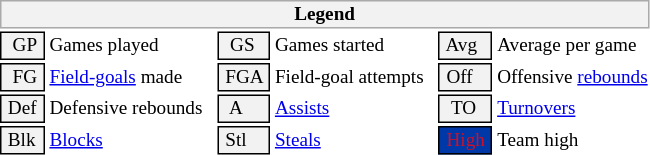<table class="toccolours" style="font-size: 80%; white-space: nowrap;">
<tr>
<th colspan="6" style="background-color: #F2F2F2; border: 1px solid #AAAAAA;">Legend</th>
</tr>
<tr>
<td style="background-color: #F2F2F2; border: 1px solid black;">  GP </td>
<td>Games played</td>
<td style="background-color: #F2F2F2; border: 1px solid black">  GS </td>
<td>Games started</td>
<td style="background-color: #F2F2F2; border: 1px solid black"> Avg </td>
<td>Average per game</td>
</tr>
<tr>
<td style="background-color: #F2F2F2; border: 1px solid black">  FG </td>
<td style="padding-right: 8px"><a href='#'>Field-goals</a> made</td>
<td style="background-color: #F2F2F2; border: 1px solid black"> FGA </td>
<td style="padding-right: 8px">Field-goal attempts</td>
<td style="background-color: #F2F2F2; border: 1px solid black;"> Off </td>
<td>Offensive <a href='#'>rebounds</a></td>
</tr>
<tr>
<td style="background-color: #F2F2F2; border: 1px solid black;"> Def </td>
<td style="padding-right: 8px">Defensive rebounds</td>
<td style="background-color: #F2F2F2; border: 1px solid black">  A </td>
<td style="padding-right: 8px"><a href='#'>Assists</a></td>
<td style="background-color: #F2F2F2; border: 1px solid black">  TO</td>
<td><a href='#'>Turnovers</a></td>
</tr>
<tr>
<td style="background-color: #F2F2F2; border: 1px solid black;"> Blk </td>
<td><a href='#'>Blocks</a></td>
<td style="background-color: #F2F2F2; border: 1px solid black"> Stl </td>
<td><a href='#'>Steals</a></td>
<td style="background:#0038A8; color:#CE1126;; border: 1px solid black"> High </td>
<td>Team high</td>
</tr>
<tr>
</tr>
</table>
